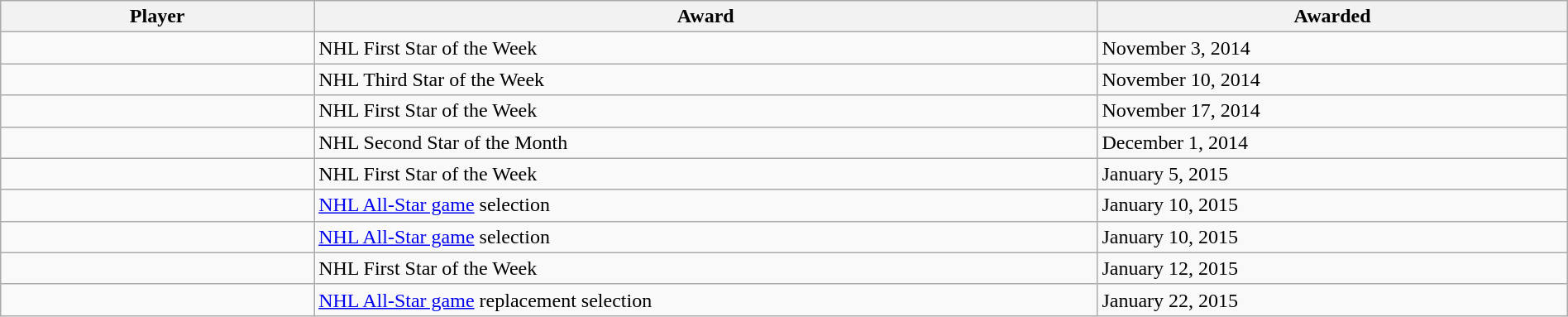<table class="wikitable sortable" style="width:100%;">
<tr>
<th style="width:20%;">Player</th>
<th style="width:50%;">Award</th>
<th style="width:30%;" data-sort-type="date">Awarded</th>
</tr>
<tr>
<td></td>
<td>NHL First Star of the Week</td>
<td>November 3, 2014</td>
</tr>
<tr>
<td></td>
<td>NHL Third Star of the Week</td>
<td>November 10, 2014</td>
</tr>
<tr>
<td></td>
<td>NHL First Star of the Week</td>
<td>November 17, 2014</td>
</tr>
<tr>
<td></td>
<td>NHL Second Star of the Month</td>
<td>December 1, 2014</td>
</tr>
<tr>
<td></td>
<td>NHL First Star of the Week</td>
<td>January 5, 2015</td>
</tr>
<tr>
<td></td>
<td><a href='#'>NHL All-Star game</a> selection</td>
<td>January 10, 2015</td>
</tr>
<tr>
<td></td>
<td><a href='#'>NHL All-Star game</a> selection</td>
<td>January 10, 2015</td>
</tr>
<tr>
<td></td>
<td>NHL First Star of the Week</td>
<td>January 12, 2015</td>
</tr>
<tr>
<td></td>
<td><a href='#'>NHL All-Star game</a> replacement selection</td>
<td>January 22, 2015</td>
</tr>
</table>
